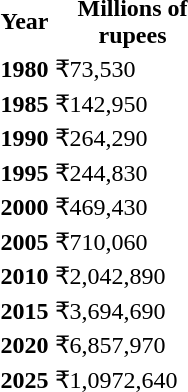<table class="mw-collapsible  autocollapse" | align="left" | width="150">
<tr>
<th>Year</th>
<th>Millions of rupees</th>
<td rowspan="9"></td>
</tr>
<tr>
<td><strong>1980</strong></td>
<td><div>₹73,530</div></td>
</tr>
<tr>
<td><strong>1985</strong></td>
<td><div> ₹142,950</div></td>
</tr>
<tr>
<td><strong>1990</strong></td>
<td><div> ₹264,290</div></td>
</tr>
<tr>
<td><strong>1995</strong></td>
<td><div> ₹244,830</div></td>
</tr>
<tr>
<td><strong>2000</strong></td>
<td><div> ₹469,430</div></td>
</tr>
<tr>
<td><strong>2005</strong></td>
<td><div> ₹710,060</div></td>
</tr>
<tr>
<td><strong>2010</strong></td>
<td><div> ₹2,042,890 </div></td>
</tr>
<tr>
<td><strong>2015</strong></td>
<td><div> ₹3,694,690 </div></td>
</tr>
<tr>
<td><strong>2020</strong></td>
<td><div> ₹6,857,970</div></td>
</tr>
<tr>
<td><strong>2025</strong></td>
<td><div> ₹1,0972,640</div></td>
</tr>
</table>
